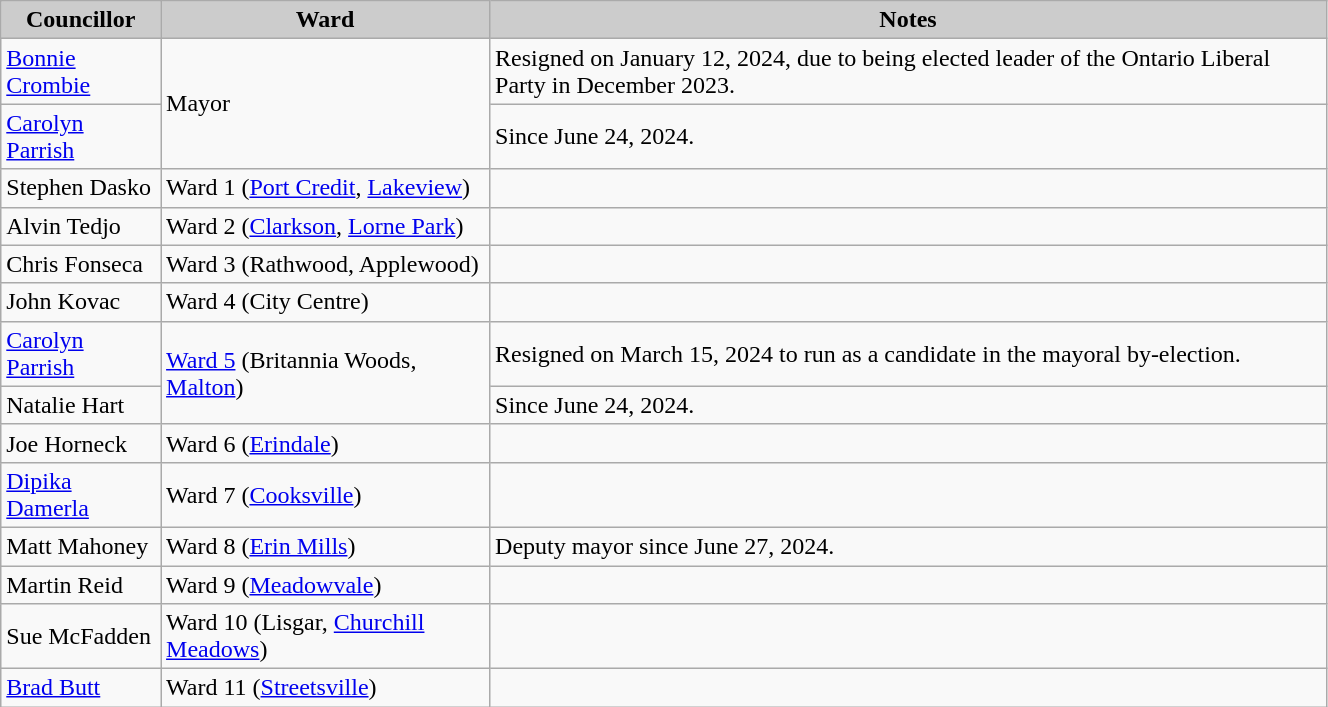<table class="wikitable" width=70%>
<tr>
<th style="background:#cccccc;"><strong>Councillor</strong></th>
<th style="background:#cccccc;"><strong>Ward</strong></th>
<th style="background:#cccccc;"><strong>Notes</strong></th>
</tr>
<tr>
<td><a href='#'>Bonnie Crombie</a></td>
<td rowspan="2">Mayor</td>
<td>Resigned on January 12, 2024, due to being elected leader of the Ontario Liberal Party in December 2023.</td>
</tr>
<tr>
<td><a href='#'>Carolyn Parrish</a></td>
<td>Since June 24, 2024.</td>
</tr>
<tr>
<td>Stephen Dasko</td>
<td>Ward 1 (<a href='#'>Port Credit</a>, <a href='#'>Lakeview</a>)</td>
<td></td>
</tr>
<tr>
<td>Alvin Tedjo</td>
<td>Ward 2 (<a href='#'>Clarkson</a>, <a href='#'>Lorne Park</a>)</td>
<td></td>
</tr>
<tr>
<td>Chris Fonseca</td>
<td>Ward 3 (Rathwood, Applewood)</td>
<td></td>
</tr>
<tr>
<td>John Kovac</td>
<td>Ward 4 (City Centre)</td>
<td></td>
</tr>
<tr>
<td><a href='#'>Carolyn Parrish</a></td>
<td rowspan="2"><a href='#'>Ward 5</a> (Britannia Woods, <a href='#'>Malton</a>)</td>
<td>Resigned on March 15, 2024 to run as a candidate in the mayoral by-election.</td>
</tr>
<tr>
<td>Natalie Hart</td>
<td>Since June 24, 2024.</td>
</tr>
<tr>
<td>Joe Horneck</td>
<td>Ward 6 (<a href='#'>Erindale</a>)</td>
<td></td>
</tr>
<tr>
<td><a href='#'>Dipika Damerla</a></td>
<td>Ward 7 (<a href='#'>Cooksville</a>)</td>
<td></td>
</tr>
<tr>
<td>Matt Mahoney</td>
<td>Ward 8 (<a href='#'>Erin Mills</a>)</td>
<td>Deputy mayor since June 27, 2024.</td>
</tr>
<tr>
<td>Martin Reid</td>
<td>Ward 9 (<a href='#'>Meadowvale</a>)</td>
<td></td>
</tr>
<tr>
<td>Sue McFadden</td>
<td>Ward 10 (Lisgar, <a href='#'>Churchill Meadows</a>)</td>
<td></td>
</tr>
<tr>
<td><a href='#'>Brad Butt</a></td>
<td>Ward 11 (<a href='#'>Streetsville</a>)</td>
<td></td>
</tr>
</table>
